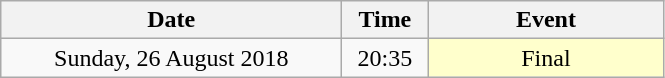<table class = "wikitable" style="text-align:center;">
<tr>
<th width=220>Date</th>
<th width=50>Time</th>
<th width=150>Event</th>
</tr>
<tr>
<td>Sunday, 26 August 2018</td>
<td>20:35</td>
<td bgcolor=ffffcc>Final</td>
</tr>
</table>
